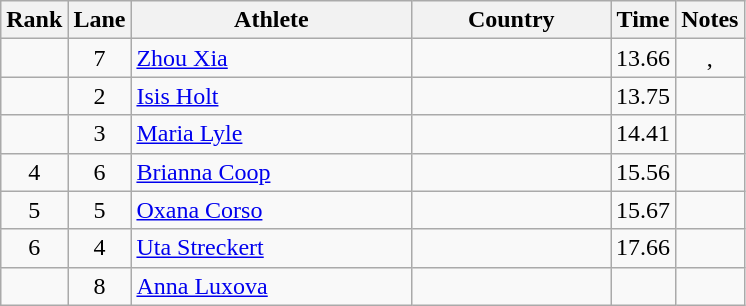<table class="wikitable sortable" style="text-align:center">
<tr>
<th>Rank</th>
<th>Lane</th>
<th style="width:180px">Athlete</th>
<th style="width:125px">Country</th>
<th>Time</th>
<th>Notes</th>
</tr>
<tr>
<td></td>
<td>7</td>
<td style="text-align:left;"><a href='#'>Zhou Xia</a></td>
<td style="text-align:left;"></td>
<td>13.66</td>
<td>, </td>
</tr>
<tr>
<td></td>
<td>2</td>
<td style="text-align:left;"><a href='#'>Isis Holt</a></td>
<td style="text-align:left;"></td>
<td>13.75</td>
<td></td>
</tr>
<tr>
<td></td>
<td>3</td>
<td style="text-align:left;"><a href='#'>Maria Lyle</a></td>
<td style="text-align:left;"></td>
<td>14.41</td>
<td></td>
</tr>
<tr>
<td>4</td>
<td>6</td>
<td style="text-align:left;"><a href='#'>Brianna Coop</a></td>
<td style="text-align:left;"></td>
<td>15.56</td>
<td></td>
</tr>
<tr>
<td>5</td>
<td>5</td>
<td style="text-align:left;"><a href='#'>Oxana Corso</a></td>
<td style="text-align:left;"></td>
<td>15.67</td>
<td></td>
</tr>
<tr>
<td>6</td>
<td>4</td>
<td style="text-align:left;"><a href='#'>Uta Streckert</a></td>
<td style="text-align:left;"></td>
<td>17.66</td>
<td></td>
</tr>
<tr>
<td></td>
<td>8</td>
<td style="text-align:left;"><a href='#'>Anna Luxova</a></td>
<td style="text-align:left;"></td>
<td></td>
<td></td>
</tr>
</table>
